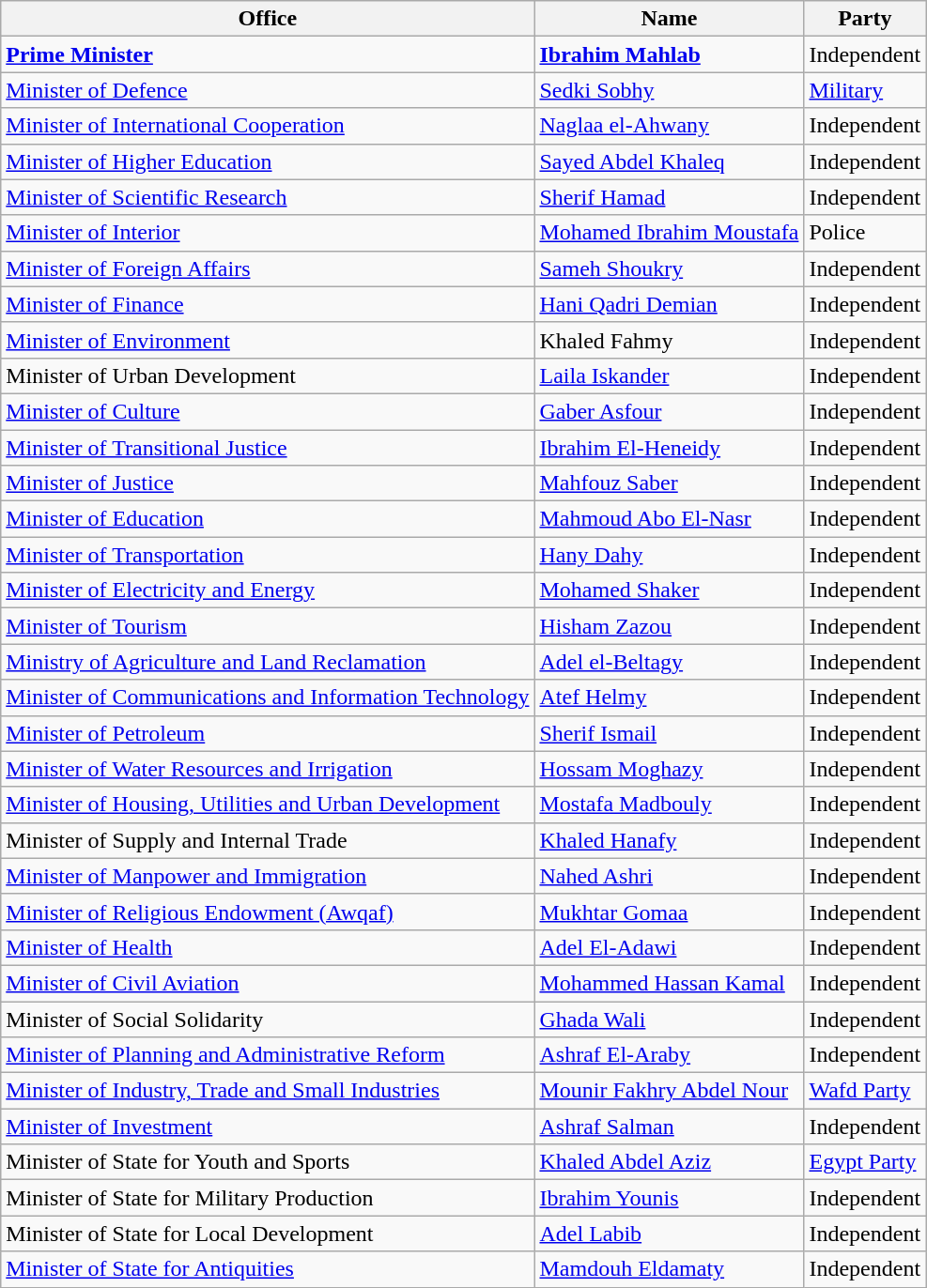<table class="wikitable">
<tr>
<th>Office</th>
<th>Name</th>
<th>Party</th>
</tr>
<tr>
<td><strong><a href='#'>Prime Minister</a></strong></td>
<td><strong><a href='#'>Ibrahim Mahlab</a></strong></td>
<td>Independent</td>
</tr>
<tr>
<td><a href='#'>Minister of Defence</a></td>
<td><a href='#'>Sedki Sobhy</a></td>
<td><a href='#'>Military</a></td>
</tr>
<tr>
<td><a href='#'>Minister of International Cooperation</a></td>
<td><a href='#'>Naglaa el-Ahwany</a></td>
<td>Independent</td>
</tr>
<tr>
<td><a href='#'>Minister of Higher Education</a></td>
<td><a href='#'>Sayed Abdel Khaleq</a></td>
<td>Independent</td>
</tr>
<tr>
<td><a href='#'>Minister of Scientific Research</a></td>
<td><a href='#'>Sherif Hamad</a></td>
<td>Independent</td>
</tr>
<tr>
<td><a href='#'>Minister of Interior</a></td>
<td><a href='#'>Mohamed Ibrahim Moustafa</a></td>
<td>Police</td>
</tr>
<tr>
<td><a href='#'>Minister of Foreign Affairs</a></td>
<td><a href='#'>Sameh Shoukry</a></td>
<td>Independent</td>
</tr>
<tr>
<td><a href='#'>Minister of Finance</a></td>
<td><a href='#'>Hani Qadri Demian</a></td>
<td>Independent</td>
</tr>
<tr>
<td><a href='#'>Minister of Environment</a></td>
<td>Khaled Fahmy</td>
<td>Independent</td>
</tr>
<tr>
<td>Minister of Urban Development</td>
<td><a href='#'>Laila Iskander</a></td>
<td>Independent</td>
</tr>
<tr>
<td><a href='#'>Minister of Culture</a></td>
<td><a href='#'>Gaber Asfour</a></td>
<td>Independent</td>
</tr>
<tr>
<td><a href='#'>Minister of Transitional Justice</a></td>
<td><a href='#'>Ibrahim El-Heneidy</a></td>
<td>Independent</td>
</tr>
<tr>
<td><a href='#'>Minister of Justice</a></td>
<td><a href='#'>Mahfouz Saber</a></td>
<td>Independent</td>
</tr>
<tr>
<td><a href='#'>Minister of Education</a></td>
<td><a href='#'>Mahmoud Abo El-Nasr</a></td>
<td>Independent</td>
</tr>
<tr>
<td><a href='#'>Minister of Transportation</a></td>
<td><a href='#'>Hany Dahy</a></td>
<td>Independent</td>
</tr>
<tr>
<td><a href='#'>Minister of Electricity and Energy</a></td>
<td><a href='#'>Mohamed Shaker</a></td>
<td>Independent</td>
</tr>
<tr>
<td><a href='#'>Minister of Tourism</a></td>
<td><a href='#'>Hisham Zazou</a></td>
<td>Independent</td>
</tr>
<tr>
<td><a href='#'>Ministry of Agriculture and Land Reclamation</a></td>
<td><a href='#'>Adel el-Beltagy</a></td>
<td>Independent</td>
</tr>
<tr>
<td><a href='#'>Minister of Communications and Information Technology</a></td>
<td><a href='#'>Atef Helmy</a></td>
<td>Independent</td>
</tr>
<tr>
<td><a href='#'>Minister of Petroleum</a></td>
<td><a href='#'>Sherif Ismail</a></td>
<td>Independent</td>
</tr>
<tr>
<td><a href='#'>Minister of Water Resources and Irrigation</a></td>
<td><a href='#'>Hossam Moghazy</a></td>
<td>Independent</td>
</tr>
<tr>
<td><a href='#'>Minister of Housing, Utilities and Urban Development</a></td>
<td><a href='#'>Mostafa Madbouly</a></td>
<td>Independent</td>
</tr>
<tr>
<td>Minister of Supply and Internal Trade</td>
<td><a href='#'>Khaled Hanafy</a></td>
<td>Independent</td>
</tr>
<tr>
<td><a href='#'>Minister of Manpower and Immigration</a></td>
<td><a href='#'>Nahed Ashri</a></td>
<td>Independent</td>
</tr>
<tr>
<td><a href='#'>Minister of Religious Endowment (Awqaf)</a></td>
<td><a href='#'>Mukhtar Gomaa</a></td>
<td>Independent</td>
</tr>
<tr>
<td><a href='#'>Minister of Health</a></td>
<td><a href='#'>Adel El-Adawi</a></td>
<td>Independent</td>
</tr>
<tr>
<td><a href='#'>Minister of Civil Aviation</a></td>
<td><a href='#'>Mohammed Hassan Kamal</a></td>
<td>Independent</td>
</tr>
<tr>
<td>Minister of Social Solidarity</td>
<td><a href='#'>Ghada Wali</a></td>
<td>Independent</td>
</tr>
<tr>
<td><a href='#'>Minister of Planning and Administrative Reform</a></td>
<td><a href='#'>Ashraf El-Araby</a></td>
<td>Independent</td>
</tr>
<tr>
<td><a href='#'>Minister of Industry, Trade and Small Industries</a></td>
<td><a href='#'>Mounir Fakhry Abdel Nour</a></td>
<td><a href='#'>Wafd Party</a></td>
</tr>
<tr>
<td><a href='#'>Minister of Investment</a></td>
<td><a href='#'>Ashraf Salman</a></td>
<td>Independent</td>
</tr>
<tr>
<td>Minister of State for Youth and Sports</td>
<td><a href='#'>Khaled Abdel Aziz</a></td>
<td><a href='#'>Egypt Party</a></td>
</tr>
<tr>
<td>Minister of State for Military Production</td>
<td><a href='#'>Ibrahim Younis</a></td>
<td>Independent</td>
</tr>
<tr>
<td>Minister of State for Local Development</td>
<td><a href='#'>Adel Labib</a></td>
<td>Independent</td>
</tr>
<tr>
<td><a href='#'>Minister of State for Antiquities</a></td>
<td><a href='#'>Mamdouh Eldamaty</a></td>
<td>Independent</td>
</tr>
</table>
